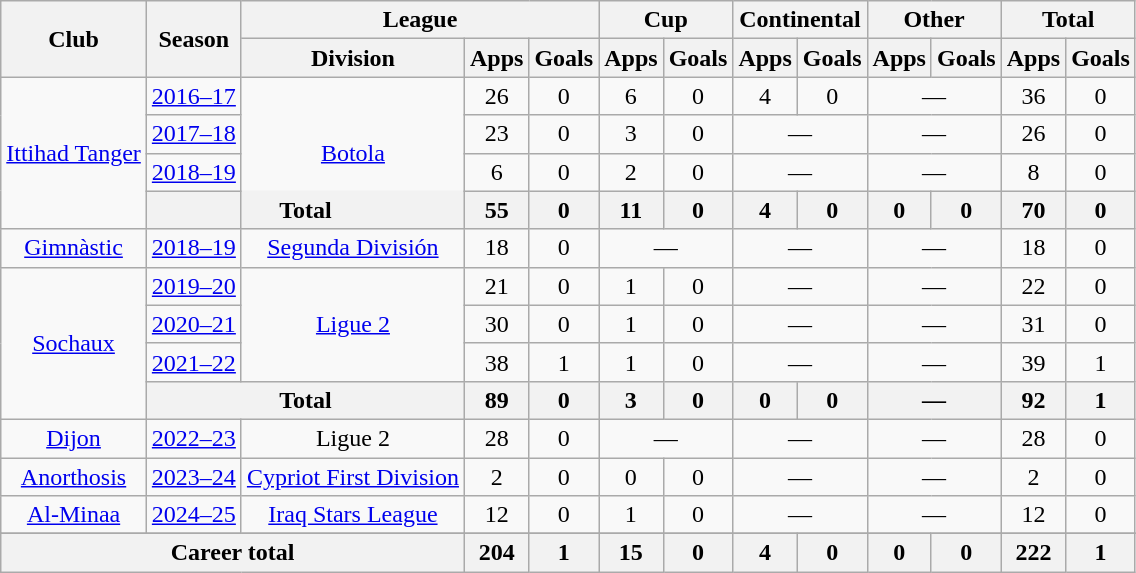<table class="wikitable" style="text-align:center">
<tr>
<th rowspan="2">Club</th>
<th rowspan="2">Season</th>
<th colspan="3">League</th>
<th colspan="2">Cup</th>
<th colspan="2">Continental</th>
<th colspan="2">Other</th>
<th colspan="2">Total</th>
</tr>
<tr>
<th>Division</th>
<th>Apps</th>
<th>Goals</th>
<th>Apps</th>
<th>Goals</th>
<th>Apps</th>
<th>Goals</th>
<th>Apps</th>
<th>Goals</th>
<th>Apps</th>
<th>Goals</th>
</tr>
<tr>
<td rowspan="4"><a href='#'>Ittihad Tanger</a></td>
<td><a href='#'>2016–17</a></td>
<td rowspan="4"><a href='#'>Botola</a></td>
<td>26</td>
<td>0</td>
<td>6</td>
<td>0</td>
<td>4</td>
<td>0</td>
<td colspan="2">—</td>
<td>36</td>
<td>0</td>
</tr>
<tr>
<td><a href='#'>2017–18</a></td>
<td>23</td>
<td>0</td>
<td>3</td>
<td>0</td>
<td colspan="2">—</td>
<td colspan="2">—</td>
<td>26</td>
<td>0</td>
</tr>
<tr>
<td><a href='#'>2018–19</a></td>
<td>6</td>
<td>0</td>
<td>2</td>
<td>0</td>
<td colspan="2">—</td>
<td colspan="2">—</td>
<td>8</td>
<td>0</td>
</tr>
<tr>
<th colspan="2">Total</th>
<th>55</th>
<th>0</th>
<th>11</th>
<th>0</th>
<th>4</th>
<th>0</th>
<th>0</th>
<th>0</th>
<th>70</th>
<th>0</th>
</tr>
<tr>
<td><a href='#'>Gimnàstic</a></td>
<td><a href='#'>2018–19</a></td>
<td><a href='#'>Segunda División</a></td>
<td>18</td>
<td>0</td>
<td colspan="2">—</td>
<td colspan="2">—</td>
<td colspan="2">—</td>
<td>18</td>
<td>0</td>
</tr>
<tr>
<td rowspan="4"><a href='#'>Sochaux</a></td>
<td><a href='#'>2019–20</a></td>
<td rowspan="3"><a href='#'>Ligue 2</a></td>
<td>21</td>
<td>0</td>
<td>1</td>
<td>0</td>
<td colspan="2">—</td>
<td colspan="2">—</td>
<td>22</td>
<td>0</td>
</tr>
<tr>
<td><a href='#'>2020–21</a></td>
<td>30</td>
<td>0</td>
<td>1</td>
<td>0</td>
<td colspan="2">—</td>
<td colspan="2">—</td>
<td>31</td>
<td>0</td>
</tr>
<tr>
<td><a href='#'>2021–22</a></td>
<td>38</td>
<td>1</td>
<td>1</td>
<td>0</td>
<td colspan="2">—</td>
<td colspan="2">—</td>
<td>39</td>
<td>1</td>
</tr>
<tr>
<th colspan="2">Total</th>
<th>89</th>
<th>0</th>
<th>3</th>
<th>0</th>
<th>0</th>
<th>0</th>
<th colspan="2">—</th>
<th>92</th>
<th>1</th>
</tr>
<tr>
<td><a href='#'>Dijon</a></td>
<td><a href='#'>2022–23</a></td>
<td>Ligue 2</td>
<td>28</td>
<td>0</td>
<td colspan="2">—</td>
<td colspan="2">—</td>
<td colspan="2">—</td>
<td>28</td>
<td>0</td>
</tr>
<tr>
<td><a href='#'>Anorthosis</a></td>
<td><a href='#'>2023–24</a></td>
<td><a href='#'>Cypriot First Division</a></td>
<td>2</td>
<td>0</td>
<td>0</td>
<td>0</td>
<td colspan="2">—</td>
<td colspan="2">—</td>
<td>2</td>
<td>0</td>
</tr>
<tr>
<td><a href='#'>Al-Minaa</a></td>
<td><a href='#'>2024–25</a></td>
<td><a href='#'>Iraq Stars League</a></td>
<td>12</td>
<td>0</td>
<td>1</td>
<td>0</td>
<td colspan="2">—</td>
<td colspan="2">—</td>
<td>12</td>
<td>0</td>
</tr>
<tr>
</tr>
<tr>
<th colspan="3">Career total</th>
<th>204</th>
<th>1</th>
<th>15</th>
<th>0</th>
<th>4</th>
<th>0</th>
<th>0</th>
<th>0</th>
<th>222</th>
<th>1</th>
</tr>
</table>
